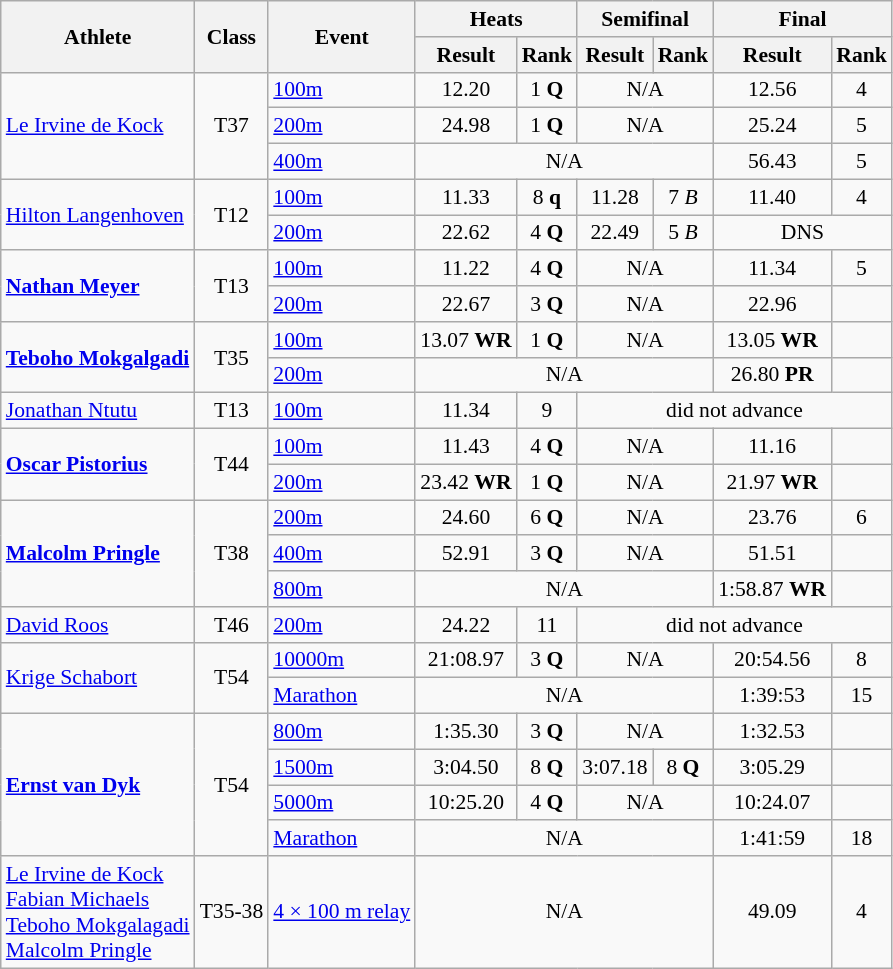<table class=wikitable style="font-size:90%">
<tr>
<th rowspan="2">Athlete</th>
<th rowspan="2">Class</th>
<th rowspan="2">Event</th>
<th colspan="2">Heats</th>
<th colspan="2">Semifinal</th>
<th colspan="2">Final</th>
</tr>
<tr>
<th>Result</th>
<th>Rank</th>
<th>Result</th>
<th>Rank</th>
<th>Result</th>
<th>Rank</th>
</tr>
<tr>
<td rowspan="3"><a href='#'>Le Irvine de Kock</a></td>
<td rowspan="3" style="text-align:center;">T37</td>
<td><a href='#'>100m</a></td>
<td style="text-align:center;">12.20</td>
<td style="text-align:center;">1 <strong>Q</strong></td>
<td style="text-align:center;" colspan="2">N/A</td>
<td style="text-align:center;">12.56</td>
<td style="text-align:center;">4</td>
</tr>
<tr>
<td><a href='#'>200m</a></td>
<td style="text-align:center;">24.98</td>
<td style="text-align:center;">1 <strong>Q</strong></td>
<td style="text-align:center;" colspan="2">N/A</td>
<td style="text-align:center;">25.24</td>
<td style="text-align:center;">5</td>
</tr>
<tr>
<td><a href='#'>400m</a></td>
<td style="text-align:center;" colspan="4">N/A</td>
<td style="text-align:center;">56.43</td>
<td style="text-align:center;">5</td>
</tr>
<tr>
<td rowspan="2"><a href='#'>Hilton Langenhoven</a></td>
<td rowspan="2" style="text-align:center;">T12</td>
<td><a href='#'>100m</a></td>
<td style="text-align:center;">11.33</td>
<td style="text-align:center;">8 <strong>q</strong></td>
<td style="text-align:center;">11.28</td>
<td style="text-align:center;">7 <em>B</em></td>
<td style="text-align:center;">11.40</td>
<td style="text-align:center;">4</td>
</tr>
<tr>
<td><a href='#'>200m</a></td>
<td style="text-align:center;">22.62</td>
<td style="text-align:center;">4 <strong>Q</strong></td>
<td style="text-align:center;">22.49</td>
<td style="text-align:center;">5 <em>B</em></td>
<td style="text-align:center;" colspan="2">DNS</td>
</tr>
<tr>
<td rowspan="2"><strong><a href='#'>Nathan Meyer</a></strong></td>
<td rowspan="2" style="text-align:center;">T13</td>
<td><a href='#'>100m</a></td>
<td style="text-align:center;">11.22</td>
<td style="text-align:center;">4 <strong>Q</strong></td>
<td style="text-align:center;" colspan="2">N/A</td>
<td style="text-align:center;">11.34</td>
<td style="text-align:center;">5</td>
</tr>
<tr>
<td><a href='#'>200m</a></td>
<td style="text-align:center;">22.67</td>
<td style="text-align:center;">3 <strong>Q</strong></td>
<td style="text-align:center;" colspan="2">N/A</td>
<td style="text-align:center;">22.96</td>
<td style="text-align:center;"></td>
</tr>
<tr>
<td rowspan="2"><strong><a href='#'>Teboho Mokgalgadi</a></strong></td>
<td rowspan="2" style="text-align:center;">T35</td>
<td><a href='#'>100m</a></td>
<td style="text-align:center;">13.07 <strong>WR</strong></td>
<td style="text-align:center;">1 <strong>Q</strong></td>
<td style="text-align:center;" colspan="2">N/A</td>
<td style="text-align:center;">13.05 <strong>WR</strong></td>
<td style="text-align:center;"></td>
</tr>
<tr>
<td><a href='#'>200m</a></td>
<td style="text-align:center;" colspan="4">N/A</td>
<td style="text-align:center;">26.80 <strong>PR</strong></td>
<td style="text-align:center;"></td>
</tr>
<tr>
<td><a href='#'>Jonathan Ntutu</a></td>
<td style="text-align:center;">T13</td>
<td><a href='#'>100m</a></td>
<td style="text-align:center;">11.34</td>
<td style="text-align:center;">9</td>
<td style="text-align:center;" colspan="4">did not advance</td>
</tr>
<tr>
<td rowspan="2"><strong><a href='#'>Oscar Pistorius</a></strong></td>
<td rowspan="2" style="text-align:center;">T44</td>
<td><a href='#'>100m</a></td>
<td style="text-align:center;">11.43</td>
<td style="text-align:center;">4 <strong>Q</strong></td>
<td style="text-align:center;" colspan="2">N/A</td>
<td style="text-align:center;">11.16</td>
<td style="text-align:center;"></td>
</tr>
<tr>
<td><a href='#'>200m</a></td>
<td style="text-align:center;">23.42 <strong>WR</strong></td>
<td style="text-align:center;">1 <strong>Q</strong></td>
<td style="text-align:center;" colspan="2">N/A</td>
<td style="text-align:center;">21.97 <strong>WR</strong></td>
<td style="text-align:center;"></td>
</tr>
<tr>
<td rowspan="3"><strong><a href='#'>Malcolm Pringle</a></strong></td>
<td rowspan="3" style="text-align:center;">T38</td>
<td><a href='#'>200m</a></td>
<td style="text-align:center;">24.60</td>
<td style="text-align:center;">6 <strong>Q</strong></td>
<td style="text-align:center;" colspan="2">N/A</td>
<td style="text-align:center;">23.76</td>
<td style="text-align:center;">6</td>
</tr>
<tr>
<td><a href='#'>400m</a></td>
<td style="text-align:center;">52.91</td>
<td style="text-align:center;">3 <strong>Q</strong></td>
<td style="text-align:center;" colspan="2">N/A</td>
<td style="text-align:center;">51.51</td>
<td style="text-align:center;"></td>
</tr>
<tr>
<td><a href='#'>800m</a></td>
<td style="text-align:center;" colspan="4">N/A</td>
<td style="text-align:center;">1:58.87 <strong>WR</strong></td>
<td style="text-align:center;"></td>
</tr>
<tr>
<td><a href='#'>David Roos</a></td>
<td style="text-align:center;">T46</td>
<td><a href='#'>200m</a></td>
<td style="text-align:center;">24.22</td>
<td style="text-align:center;">11</td>
<td style="text-align:center;" colspan="4">did not advance</td>
</tr>
<tr>
<td rowspan="2"><a href='#'>Krige Schabort</a></td>
<td rowspan="2" style="text-align:center;">T54</td>
<td><a href='#'>10000m</a></td>
<td style="text-align:center;">21:08.97</td>
<td style="text-align:center;">3 <strong>Q</strong></td>
<td style="text-align:center;" colspan="2">N/A</td>
<td style="text-align:center;">20:54.56</td>
<td style="text-align:center;">8</td>
</tr>
<tr>
<td><a href='#'>Marathon</a></td>
<td style="text-align:center;" colspan="4">N/A</td>
<td style="text-align:center;">1:39:53</td>
<td style="text-align:center;">15</td>
</tr>
<tr>
<td rowspan="4"><strong><a href='#'>Ernst van Dyk</a></strong></td>
<td rowspan="4" style="text-align:center;">T54</td>
<td><a href='#'>800m</a></td>
<td style="text-align:center;">1:35.30</td>
<td style="text-align:center;">3 <strong>Q</strong></td>
<td style="text-align:center;" colspan="2">N/A</td>
<td style="text-align:center;">1:32.53</td>
<td style="text-align:center;"></td>
</tr>
<tr>
<td><a href='#'>1500m</a></td>
<td style="text-align:center;">3:04.50</td>
<td style="text-align:center;">8 <strong>Q</strong></td>
<td style="text-align:center;">3:07.18</td>
<td style="text-align:center;">8 <strong>Q</strong></td>
<td style="text-align:center;">3:05.29</td>
<td style="text-align:center;"></td>
</tr>
<tr>
<td><a href='#'>5000m</a></td>
<td style="text-align:center;">10:25.20</td>
<td style="text-align:center;">4 <strong>Q</strong></td>
<td style="text-align:center;" colspan="2">N/A</td>
<td style="text-align:center;">10:24.07</td>
<td style="text-align:center;"></td>
</tr>
<tr>
<td><a href='#'>Marathon</a></td>
<td style="text-align:center;" colspan="4">N/A</td>
<td style="text-align:center;">1:41:59</td>
<td style="text-align:center;">18</td>
</tr>
<tr>
<td><a href='#'>Le Irvine de Kock</a><br> <a href='#'>Fabian Michaels</a><br> <a href='#'>Teboho Mokgalagadi</a><br> <a href='#'>Malcolm Pringle</a></td>
<td style="text-align:center;">T35-38</td>
<td><a href='#'>4 × 100 m relay</a></td>
<td style="text-align:center;" colspan="4">N/A</td>
<td style="text-align:center;">49.09</td>
<td style="text-align:center;">4</td>
</tr>
</table>
